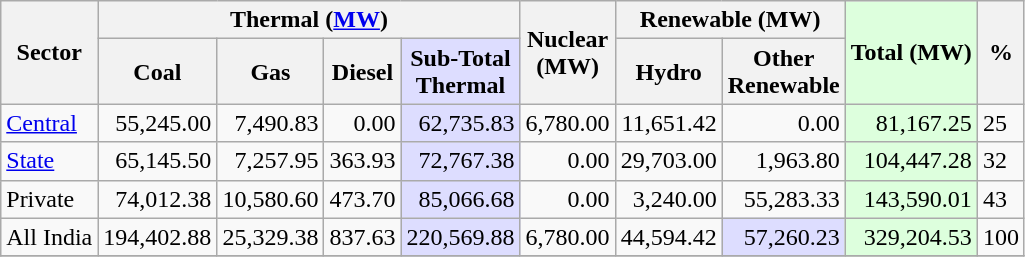<table class="wikitable">
<tr>
<th rowspan="2">Sector</th>
<th ! colspan="4">Thermal (<a href='#'>MW</a>)</th>
<th ! rowspan="2">Nuclear<br>(MW)</th>
<th ! colspan="2">Renewable (MW)</th>
<th ! data-sort-type="numeric" rowspan="2" style="background-color: #dfd;">Total (MW)</th>
<th rowspan="2">%</th>
</tr>
<tr>
<th data-sort-type="numeric">Coal</th>
<th data-sort-type="numeric">Gas</th>
<th data-sort-type="numeric">Diesel</th>
<th data-sort-type="numeric" style="background-color: #ddf;">Sub-Total<br>Thermal</th>
<th data-sort-type="numeric">Hydro</th>
<th data-sort-type="numeric">Other<br>Renewable</th>
</tr>
<tr>
<td><a href='#'>Central</a></td>
<td align="right">55,245.00</td>
<td align="right">7,490.83</td>
<td align="right">0.00</td>
<td style="background-color: #ddf;" align="right">62,735.83</td>
<td align="right">6,780.00</td>
<td align="right">11,651.42</td>
<td align="right">0.00</td>
<td style="background-color: #dfd;" align="right">81,167.25</td>
<td>25</td>
</tr>
<tr>
<td><a href='#'>State</a></td>
<td align="right">65,145.50</td>
<td align="right">7,257.95</td>
<td align="right">363.93</td>
<td style="background-color: #ddf;" align="right">72,767.38</td>
<td align="right">0.00</td>
<td align="right">29,703.00</td>
<td align="right">1,963.80</td>
<td style="background-color: #dfd;" align="right">104,447.28</td>
<td>32</td>
</tr>
<tr>
<td>Private</td>
<td align="right">74,012.38</td>
<td align="right">10,580.60</td>
<td align="right">473.70</td>
<td style="background-color: #ddf;" align="right">85,066.68</td>
<td align="right">0.00</td>
<td align="right">3,240.00</td>
<td align="right">55,283.33</td>
<td style="background-color: #dfd;" align="right">143,590.01</td>
<td>43</td>
</tr>
<tr>
<td>All India</td>
<td align="right">194,402.88</td>
<td align="right">25,329.38</td>
<td align="right">837.63</td>
<td style="background-color: #ddf;" align="right">220,569.88</td>
<td align="right">6,780.00</td>
<td align="right">44,594.42</td>
<td style="background-color: #ddf;" align="right">57,260.23</td>
<td style="background-color: #dfd;" align="right">329,204.53</td>
<td>100</td>
</tr>
<tr>
</tr>
</table>
